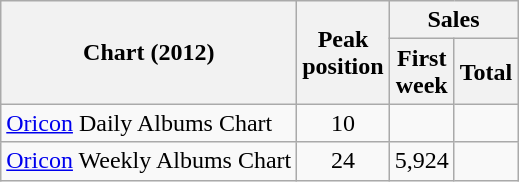<table class="wikitable sortable" border="1">
<tr>
<th rowspan="2">Chart (2012)</th>
<th rowspan="2">Peak<br>position</th>
<th colspan="2">Sales</th>
</tr>
<tr>
<th>First<br>week</th>
<th>Total</th>
</tr>
<tr>
<td><a href='#'>Oricon</a> Daily Albums Chart</td>
<td style="text-align:center;">10</td>
<td style="text-align:center;"></td>
<td></td>
</tr>
<tr>
<td><a href='#'>Oricon</a> Weekly Albums Chart</td>
<td style="text-align:center;">24</td>
<td style="text-align:center;">5,924</td>
<td style="text-align:center;"></td>
</tr>
</table>
